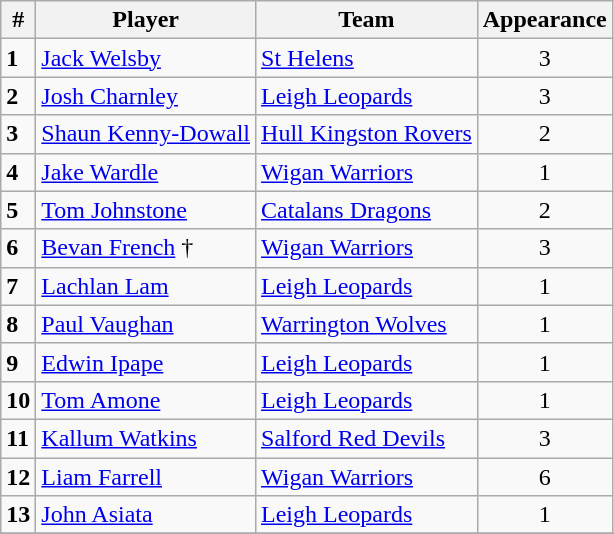<table class="wikitable">
<tr>
<th>#</th>
<th>Player</th>
<th>Team</th>
<th>Appearance</th>
</tr>
<tr>
<td><strong>1</strong></td>
<td> <a href='#'>Jack Welsby</a></td>
<td> <a href='#'>St Helens</a></td>
<td style="text-align:center;">3</td>
</tr>
<tr>
<td><strong>2</strong></td>
<td> <a href='#'>Josh Charnley</a></td>
<td> <a href='#'>Leigh Leopards</a></td>
<td style="text-align:center;">3</td>
</tr>
<tr>
<td><strong>3</strong></td>
<td> <a href='#'>Shaun Kenny-Dowall</a></td>
<td> <a href='#'>Hull Kingston Rovers</a></td>
<td style="text-align:center;">2</td>
</tr>
<tr>
<td><strong>4</strong></td>
<td> <a href='#'>Jake Wardle</a></td>
<td> <a href='#'>Wigan Warriors</a></td>
<td style="text-align:center;">1</td>
</tr>
<tr>
<td><strong>5</strong></td>
<td> <a href='#'>Tom Johnstone</a></td>
<td> <a href='#'>Catalans Dragons</a></td>
<td style="text-align:center;">2</td>
</tr>
<tr>
<td><strong>6</strong></td>
<td> <a href='#'>Bevan French</a> †</td>
<td> <a href='#'>Wigan Warriors</a></td>
<td style="text-align:center;">3</td>
</tr>
<tr>
<td><strong>7</strong></td>
<td> <a href='#'>Lachlan Lam</a></td>
<td> <a href='#'>Leigh Leopards</a></td>
<td style="text-align:center;">1</td>
</tr>
<tr>
<td><strong>8</strong></td>
<td> <a href='#'>Paul Vaughan</a></td>
<td> <a href='#'>Warrington Wolves</a></td>
<td style="text-align:center;">1</td>
</tr>
<tr>
<td><strong>9</strong></td>
<td> <a href='#'>Edwin Ipape</a></td>
<td> <a href='#'>Leigh Leopards</a></td>
<td style="text-align:center;">1</td>
</tr>
<tr>
<td><strong>10</strong></td>
<td> <a href='#'>Tom Amone</a></td>
<td> <a href='#'>Leigh Leopards</a></td>
<td style="text-align:center;">1</td>
</tr>
<tr>
<td><strong>11</strong></td>
<td> <a href='#'>Kallum Watkins</a></td>
<td> <a href='#'>Salford Red Devils</a></td>
<td style="text-align:center;">3</td>
</tr>
<tr>
<td><strong>12</strong></td>
<td> <a href='#'>Liam Farrell</a></td>
<td> <a href='#'>Wigan Warriors</a></td>
<td style="text-align:center;">6</td>
</tr>
<tr>
<td><strong>13</strong></td>
<td> <a href='#'>John Asiata</a></td>
<td> <a href='#'>Leigh Leopards</a></td>
<td style="text-align:center;">1</td>
</tr>
<tr>
</tr>
</table>
